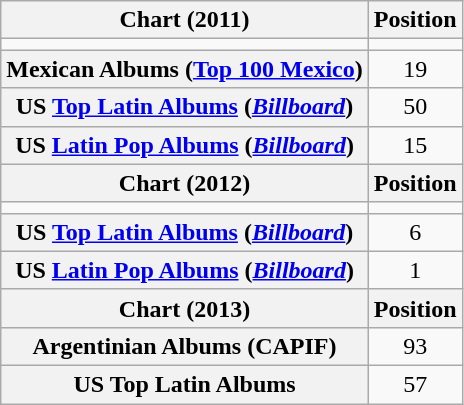<table class="wikitable sortable plainrowheaders">
<tr>
<th scope="col">Chart (2011)</th>
<th scope="col">Position</th>
</tr>
<tr>
<td></td>
</tr>
<tr>
<th scope="row">Mexican Albums (<a href='#'>Top 100 Mexico</a>)</th>
<td style="text-align:center;">19</td>
</tr>
<tr>
<th scope="row">US <a href='#'>Top Latin Albums</a> (<em><a href='#'>Billboard</a></em>)</th>
<td style="text-align:center;">50</td>
</tr>
<tr>
<th scope="row">US <a href='#'>Latin Pop Albums</a> (<em><a href='#'>Billboard</a></em>)</th>
<td style="text-align:center;">15</td>
</tr>
<tr>
<th scope="col">Chart (2012)</th>
<th scope="col">Position</th>
</tr>
<tr>
<td></td>
</tr>
<tr>
<th scope="row">US <a href='#'>Top Latin Albums</a> (<em><a href='#'>Billboard</a></em>)</th>
<td style="text-align:center;">6</td>
</tr>
<tr>
<th scope="row">US <a href='#'>Latin Pop Albums</a> (<em><a href='#'>Billboard</a></em>)</th>
<td style="text-align:center;">1</td>
</tr>
<tr>
<th scope="col">Chart (2013)</th>
<th scope="col">Position</th>
</tr>
<tr>
<th scope="row">Argentinian Albums (CAPIF)</th>
<td style="text-align:center;">93</td>
</tr>
<tr>
<th scope="row">US Top Latin Albums</th>
<td style="text-align:center;">57</td>
</tr>
</table>
